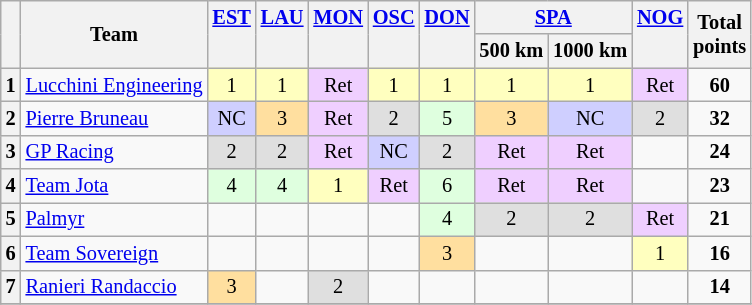<table class="wikitable" style="font-size: 85%; text-align:center;">
<tr valign="top">
<th rowspan=2 valign=middle></th>
<th rowspan=2 valign=middle>Team</th>
<th rowspan=2><a href='#'>EST</a><br></th>
<th rowspan=2><a href='#'>LAU</a><br></th>
<th rowspan=2><a href='#'>MON</a><br></th>
<th rowspan=2><a href='#'>OSC</a><br></th>
<th rowspan=2><a href='#'>DON</a><br></th>
<th colspan=2><a href='#'>SPA</a> </th>
<th rowspan=2><a href='#'>NOG</a><br></th>
<th rowspan=2 valign=middle>Total<br>points</th>
</tr>
<tr>
<th>500 km</th>
<th>1000 km</th>
</tr>
<tr>
<th>1</th>
<td align=left> <a href='#'>Lucchini Engineering</a></td>
<td style="background:#FFFFBF;">1</td>
<td style="background:#FFFFBF;">1</td>
<td style="background:#EFCFFF;">Ret</td>
<td style="background:#FFFFBF;">1</td>
<td style="background:#FFFFBF;">1</td>
<td style="background:#FFFFBF;">1</td>
<td style="background:#FFFFBF;">1</td>
<td style="background:#EFCFFF;">Ret</td>
<td><strong>60</strong></td>
</tr>
<tr>
<th>2</th>
<td align=left> <a href='#'>Pierre Bruneau</a></td>
<td style="background:#CFCFFF;">NC</td>
<td style="background:#FFDF9F;">3</td>
<td style="background:#EFCFFF;">Ret</td>
<td style="background:#DFDFDF;">2</td>
<td style="background:#DFFFDF;">5</td>
<td style="background:#FFDF9F;">3</td>
<td style="background:#CFCFFF;">NC</td>
<td style="background:#DFDFDF;">2</td>
<td><strong>32</strong></td>
</tr>
<tr>
<th>3</th>
<td align=left> <a href='#'>GP Racing</a></td>
<td style="background:#DFDFDF;">2</td>
<td style="background:#DFDFDF;">2</td>
<td style="background:#EFCFFF;">Ret</td>
<td style="background:#CFCFFF;">NC</td>
<td style="background:#DFDFDF;">2</td>
<td style="background:#EFCFFF;">Ret</td>
<td style="background:#EFCFFF;">Ret</td>
<td></td>
<td><strong>24</strong></td>
</tr>
<tr>
<th>4</th>
<td align=left> <a href='#'>Team Jota</a></td>
<td style="background:#DFFFDF;">4</td>
<td style="background:#DFFFDF;">4</td>
<td style="background:#FFFFBF;">1</td>
<td style="background:#EFCFFF;">Ret</td>
<td style="background:#DFFFDF;">6</td>
<td style="background:#EFCFFF;">Ret</td>
<td style="background:#EFCFFF;">Ret</td>
<td></td>
<td><strong>23</strong></td>
</tr>
<tr>
<th>5</th>
<td align=left> <a href='#'>Palmyr</a></td>
<td></td>
<td></td>
<td></td>
<td></td>
<td style="background:#DFFFDF;">4</td>
<td style="background:#DFDFDF;">2</td>
<td style="background:#DFDFDF;">2</td>
<td style="background:#EFCFFF;">Ret</td>
<td><strong>21</strong></td>
</tr>
<tr>
<th>6</th>
<td align=left> <a href='#'>Team Sovereign</a></td>
<td></td>
<td></td>
<td></td>
<td></td>
<td style="background:#FFDF9F;">3</td>
<td></td>
<td></td>
<td style="background:#FFFFBF;">1</td>
<td><strong>16</strong></td>
</tr>
<tr>
<th>7</th>
<td align=left> <a href='#'>Ranieri Randaccio</a></td>
<td style="background:#FFDF9F;">3</td>
<td></td>
<td style="background:#DFDFDF;">2</td>
<td></td>
<td></td>
<td></td>
<td></td>
<td></td>
<td><strong>14</strong></td>
</tr>
<tr>
</tr>
</table>
